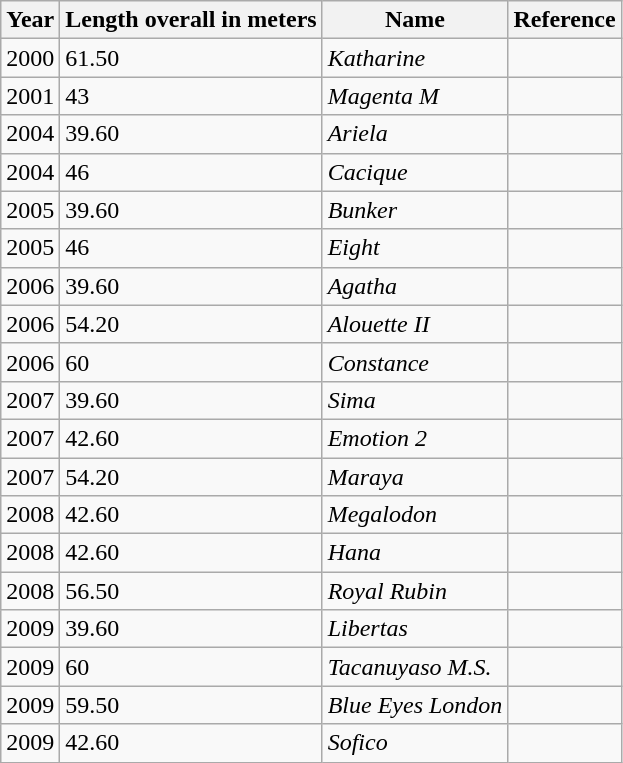<table class="wikitable sortable">
<tr>
<th>Year</th>
<th>Length overall in meters</th>
<th>Name</th>
<th>Reference</th>
</tr>
<tr>
<td>2000</td>
<td>61.50</td>
<td><em>Katharine</em></td>
<td></td>
</tr>
<tr>
<td>2001</td>
<td>43</td>
<td><em>Magenta M</em></td>
<td></td>
</tr>
<tr>
<td>2004</td>
<td>39.60</td>
<td><em>Ariela</em></td>
<td></td>
</tr>
<tr>
<td>2004</td>
<td>46</td>
<td><em>Cacique</em></td>
<td></td>
</tr>
<tr>
<td>2005</td>
<td>39.60</td>
<td><em>Bunker</em></td>
<td></td>
</tr>
<tr>
<td>2005</td>
<td>46</td>
<td><em>Eight</em></td>
<td></td>
</tr>
<tr>
<td>2006</td>
<td>39.60</td>
<td><em>Agatha</em></td>
<td></td>
</tr>
<tr>
<td>2006</td>
<td>54.20</td>
<td><em>Alouette II</em></td>
<td></td>
</tr>
<tr>
<td>2006</td>
<td>60</td>
<td><em>Constance</em></td>
<td></td>
</tr>
<tr>
<td>2007</td>
<td>39.60</td>
<td><em>Sima</em></td>
<td></td>
</tr>
<tr>
<td>2007</td>
<td>42.60</td>
<td><em>Emotion 2</em></td>
<td></td>
</tr>
<tr>
<td>2007</td>
<td>54.20</td>
<td><em>Maraya</em></td>
<td></td>
</tr>
<tr>
<td>2008</td>
<td>42.60</td>
<td><em>Megalodon</em></td>
<td></td>
</tr>
<tr>
<td>2008</td>
<td>42.60</td>
<td><em>Hana</em></td>
<td></td>
</tr>
<tr>
<td>2008</td>
<td>56.50</td>
<td><em>Royal Rubin</em></td>
<td></td>
</tr>
<tr>
<td>2009</td>
<td>39.60</td>
<td><em>Libertas</em></td>
<td></td>
</tr>
<tr>
<td>2009</td>
<td>60</td>
<td><em>Tacanuyaso M.S.</em></td>
<td></td>
</tr>
<tr>
<td>2009</td>
<td>59.50</td>
<td><em>Blue Eyes London</em></td>
<td></td>
</tr>
<tr>
<td>2009</td>
<td>42.60</td>
<td><em>Sofico</em></td>
<td></td>
</tr>
</table>
